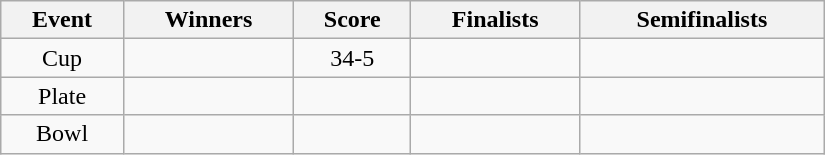<table class="wikitable" width=550 style="text-align: center">
<tr>
<th>Event</th>
<th>Winners</th>
<th>Score</th>
<th>Finalists</th>
<th>Semifinalists</th>
</tr>
<tr>
<td>Cup</td>
<td align=left></td>
<td>34-5</td>
<td align=left></td>
<td align=left></td>
</tr>
<tr>
<td>Plate</td>
<td align=left></td>
<td></td>
<td align=left></td>
<td align=left></td>
</tr>
<tr>
<td>Bowl</td>
<td align=left></td>
<td></td>
<td align=left></td>
<td align=left></td>
</tr>
</table>
